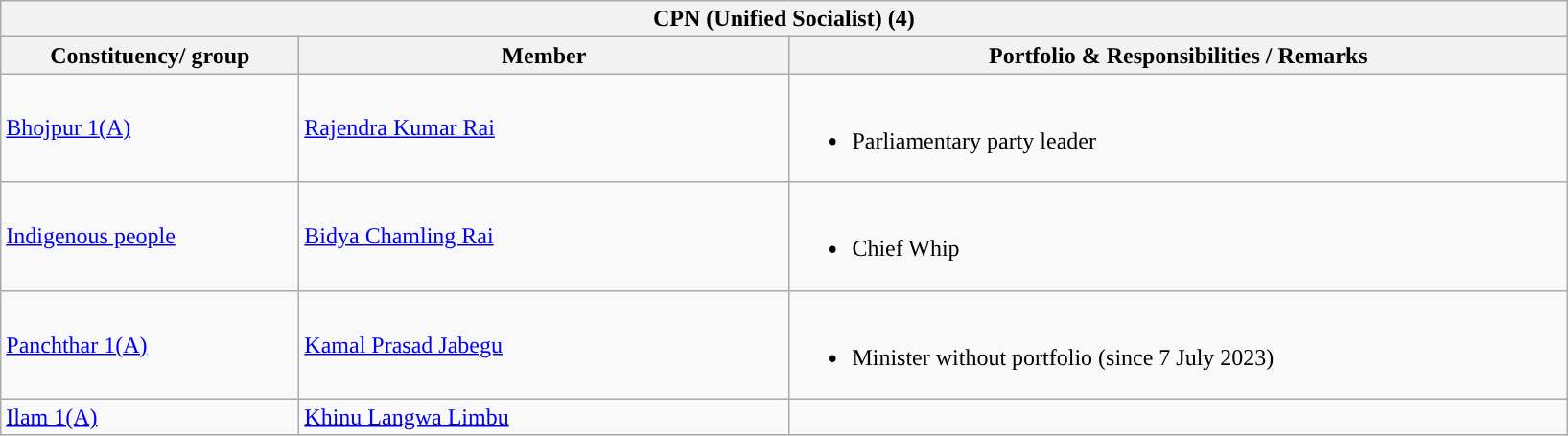<table class="wikitable sortable mw-collapsible mw-collapsed">
<tr>
<th colspan="3" style="width: 800pt; background:">CPN (Unified Socialist) (4)</th>
</tr>
<tr>
<th style="width:150pt;">Constituency/ group</th>
<th style="width:250pt;">Member</th>
<th style="width:400pt;">Portfolio & Responsibilities / Remarks</th>
</tr>
<tr>
<td><a href='#'>Bhojpur 1(A)</a></td>
<td><a href='#'>Rajendra Kumar Rai</a></td>
<td><br><ul><li>Parliamentary party leader</li></ul></td>
</tr>
<tr>
<td><a href='#'>Indigenous people</a></td>
<td><a href='#'>Bidya Chamling Rai</a></td>
<td><br><ul><li>Chief Whip</li></ul></td>
</tr>
<tr>
<td><a href='#'>Panchthar 1(A)</a></td>
<td><a href='#'>Kamal Prasad Jabegu</a></td>
<td><br><ul><li>Minister without portfolio (since 7 July 2023)</li></ul></td>
</tr>
<tr>
<td><a href='#'>Ilam 1(A)</a></td>
<td><a href='#'>Khinu Langwa Limbu</a></td>
<td></td>
</tr>
</table>
